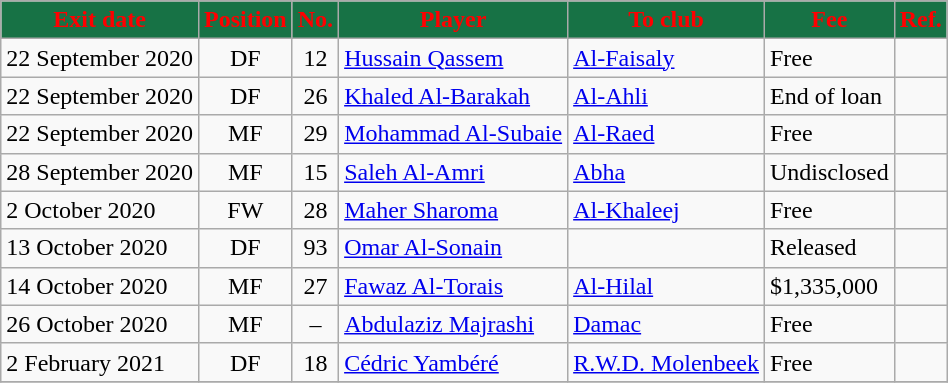<table class="wikitable sortable">
<tr>
<th style="background:#177245; color:red;"><strong>Exit date</strong></th>
<th style="background:#177245; color:red;"><strong>Position</strong></th>
<th style="background:#177245; color:red;"><strong>No.</strong></th>
<th style="background:#177245; color:red;"><strong>Player</strong></th>
<th style="background:#177245; color:red;"><strong>To club</strong></th>
<th style="background:#177245; color:red;"><strong>Fee</strong></th>
<th style="background:#177245; color:red;"><strong>Ref.</strong></th>
</tr>
<tr>
<td>22 September 2020</td>
<td style="text-align:center;">DF</td>
<td style="text-align:center;">12</td>
<td style="text-align:left;"> <a href='#'>Hussain Qassem</a></td>
<td style="text-align:left;"> <a href='#'>Al-Faisaly</a></td>
<td>Free</td>
<td></td>
</tr>
<tr>
<td>22 September 2020</td>
<td style="text-align:center;">DF</td>
<td style="text-align:center;">26</td>
<td style="text-align:left;"> <a href='#'>Khaled Al-Barakah</a></td>
<td style="text-align:left;"> <a href='#'>Al-Ahli</a></td>
<td>End of loan</td>
<td></td>
</tr>
<tr>
<td>22 September 2020</td>
<td style="text-align:center;">MF</td>
<td style="text-align:center;">29</td>
<td style="text-align:left;"> <a href='#'>Mohammad Al-Subaie</a></td>
<td style="text-align:left;"> <a href='#'>Al-Raed</a></td>
<td>Free</td>
<td></td>
</tr>
<tr>
<td>28 September 2020</td>
<td style="text-align:center;">MF</td>
<td style="text-align:center;">15</td>
<td style="text-align:left;"> <a href='#'>Saleh Al-Amri</a></td>
<td style="text-align:left;"> <a href='#'>Abha</a></td>
<td>Undisclosed</td>
<td></td>
</tr>
<tr>
<td>2 October 2020</td>
<td style="text-align:center;">FW</td>
<td style="text-align:center;">28</td>
<td style="text-align:left;"> <a href='#'>Maher Sharoma</a></td>
<td style="text-align:left;"> <a href='#'>Al-Khaleej</a></td>
<td>Free</td>
<td></td>
</tr>
<tr>
<td>13 October 2020</td>
<td style="text-align:center;">DF</td>
<td style="text-align:center;">93</td>
<td style="text-align:left;"> <a href='#'>Omar Al-Sonain</a></td>
<td style="text-align:left;"></td>
<td>Released</td>
<td></td>
</tr>
<tr>
<td>14 October 2020</td>
<td style="text-align:center;">MF</td>
<td style="text-align:center;">27</td>
<td style="text-align:left;"> <a href='#'>Fawaz Al-Torais</a></td>
<td style="text-align:left;"> <a href='#'>Al-Hilal</a></td>
<td>$1,335,000</td>
<td></td>
</tr>
<tr>
<td>26 October 2020</td>
<td style="text-align:center;">MF</td>
<td style="text-align:center;">–</td>
<td style="text-align:left;"> <a href='#'>Abdulaziz Majrashi</a></td>
<td style="text-align:left;"> <a href='#'>Damac</a></td>
<td>Free</td>
<td></td>
</tr>
<tr>
<td>2 February 2021</td>
<td style="text-align:center;">DF</td>
<td style="text-align:center;">18</td>
<td style="text-align:left;"> <a href='#'>Cédric Yambéré</a></td>
<td style="text-align:left;"> <a href='#'>R.W.D. Molenbeek</a></td>
<td>Free</td>
<td></td>
</tr>
<tr>
</tr>
</table>
